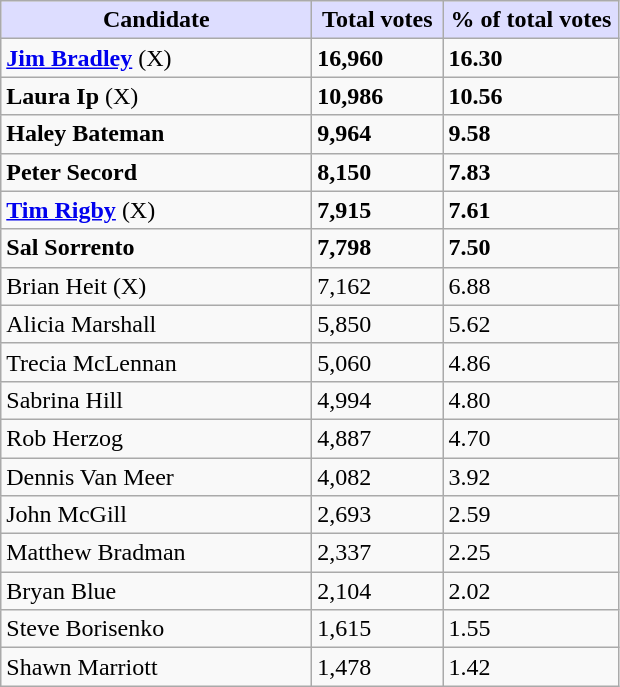<table class="wikitable">
<tr>
<th style="background:#ddf; width:200px;">Candidate</th>
<th style="background:#ddf; width:80px;">Total votes</th>
<th style="background:#ddf; width:110px;">% of total votes</th>
</tr>
<tr>
<td><strong><a href='#'>Jim Bradley</a></strong> (X)</td>
<td><strong>16,960</strong></td>
<td><strong>16.30</strong></td>
</tr>
<tr>
<td><strong>Laura Ip</strong> (X)</td>
<td><strong>10,986</strong></td>
<td><strong>10.56</strong></td>
</tr>
<tr>
<td><strong>Haley Bateman</strong></td>
<td><strong>9,964</strong></td>
<td><strong>9.58</strong></td>
</tr>
<tr>
<td><strong>Peter Secord</strong></td>
<td><strong>8,150</strong></td>
<td><strong>7.83</strong></td>
</tr>
<tr>
<td><strong><a href='#'>Tim Rigby</a></strong> (X)</td>
<td><strong>7,915</strong></td>
<td><strong>7.61</strong></td>
</tr>
<tr>
<td><strong>Sal Sorrento</strong></td>
<td><strong>7,798</strong></td>
<td><strong>7.50</strong></td>
</tr>
<tr>
<td>Brian Heit (X)</td>
<td>7,162</td>
<td>6.88</td>
</tr>
<tr>
<td>Alicia Marshall</td>
<td>5,850</td>
<td>5.62</td>
</tr>
<tr>
<td>Trecia McLennan</td>
<td>5,060</td>
<td>4.86</td>
</tr>
<tr>
<td>Sabrina Hill </td>
<td>4,994</td>
<td>4.80</td>
</tr>
<tr>
<td>Rob Herzog</td>
<td>4,887</td>
<td>4.70</td>
</tr>
<tr>
<td>Dennis Van Meer</td>
<td>4,082</td>
<td>3.92</td>
</tr>
<tr>
<td>John McGill</td>
<td>2,693</td>
<td>2.59</td>
</tr>
<tr>
<td>Matthew Bradman</td>
<td>2,337</td>
<td>2.25</td>
</tr>
<tr>
<td>Bryan Blue</td>
<td>2,104</td>
<td>2.02</td>
</tr>
<tr>
<td>Steve Borisenko</td>
<td>1,615</td>
<td>1.55</td>
</tr>
<tr>
<td>Shawn Marriott</td>
<td>1,478</td>
<td>1.42</td>
</tr>
</table>
